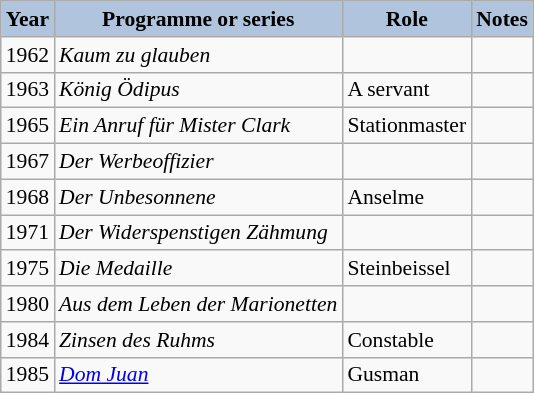<table class="wikitable" style="font-size:90%;">
<tr>
<th style="background:#B0C4DE;">Year</th>
<th style="background:#B0C4DE;">Programme or series</th>
<th style="background:#B0C4DE;">Role</th>
<th style="background:#B0C4DE;">Notes</th>
</tr>
<tr>
<td>1962</td>
<td><em>Kaum zu glauben</em></td>
<td></td>
<td></td>
</tr>
<tr>
<td>1963</td>
<td><em>König Ödipus</em></td>
<td>A servant</td>
<td></td>
</tr>
<tr>
<td>1965</td>
<td><em>Ein Anruf für Mister Clark</em></td>
<td>Stationmaster</td>
<td></td>
</tr>
<tr>
<td>1967</td>
<td><em>Der Werbeoffizier</em></td>
<td></td>
<td></td>
</tr>
<tr>
<td>1968</td>
<td><em>Der Unbesonnene</em></td>
<td>Anselme</td>
<td></td>
</tr>
<tr>
<td>1971</td>
<td><em>Der Widerspenstigen Zähmung</em></td>
<td></td>
<td></td>
</tr>
<tr>
<td>1975</td>
<td><em>Die Medaille</em></td>
<td>Steinbeissel</td>
<td></td>
</tr>
<tr>
<td>1980</td>
<td><em>Aus dem Leben der Marionetten</em></td>
<td></td>
<td></td>
</tr>
<tr>
<td>1984</td>
<td><em>Zinsen des Ruhms</em></td>
<td>Constable</td>
<td></td>
</tr>
<tr>
<td>1985</td>
<td><em><a href='#'>Dom Juan</a></em></td>
<td>Gusman</td>
<td></td>
</tr>
</table>
